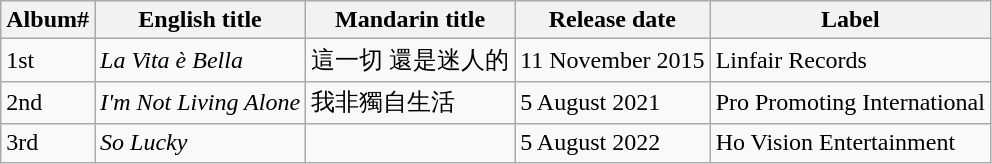<table class="wikitable">
<tr>
<th>Album#</th>
<th>English title</th>
<th>Mandarin title</th>
<th>Release date</th>
<th>Label</th>
</tr>
<tr>
<td>1st</td>
<td><em>La Vita è Bella</em></td>
<td>這一切 還是迷人的</td>
<td>11 November 2015</td>
<td>Linfair Records</td>
</tr>
<tr>
<td>2nd</td>
<td><em>I'm Not Living Alone</em></td>
<td>我非獨自生活</td>
<td>5 August 2021</td>
<td>Pro Promoting International</td>
</tr>
<tr>
<td>3rd</td>
<td><em>So Lucky</em></td>
<td></td>
<td>5 August 2022</td>
<td>Ho Vision Entertainment</td>
</tr>
</table>
